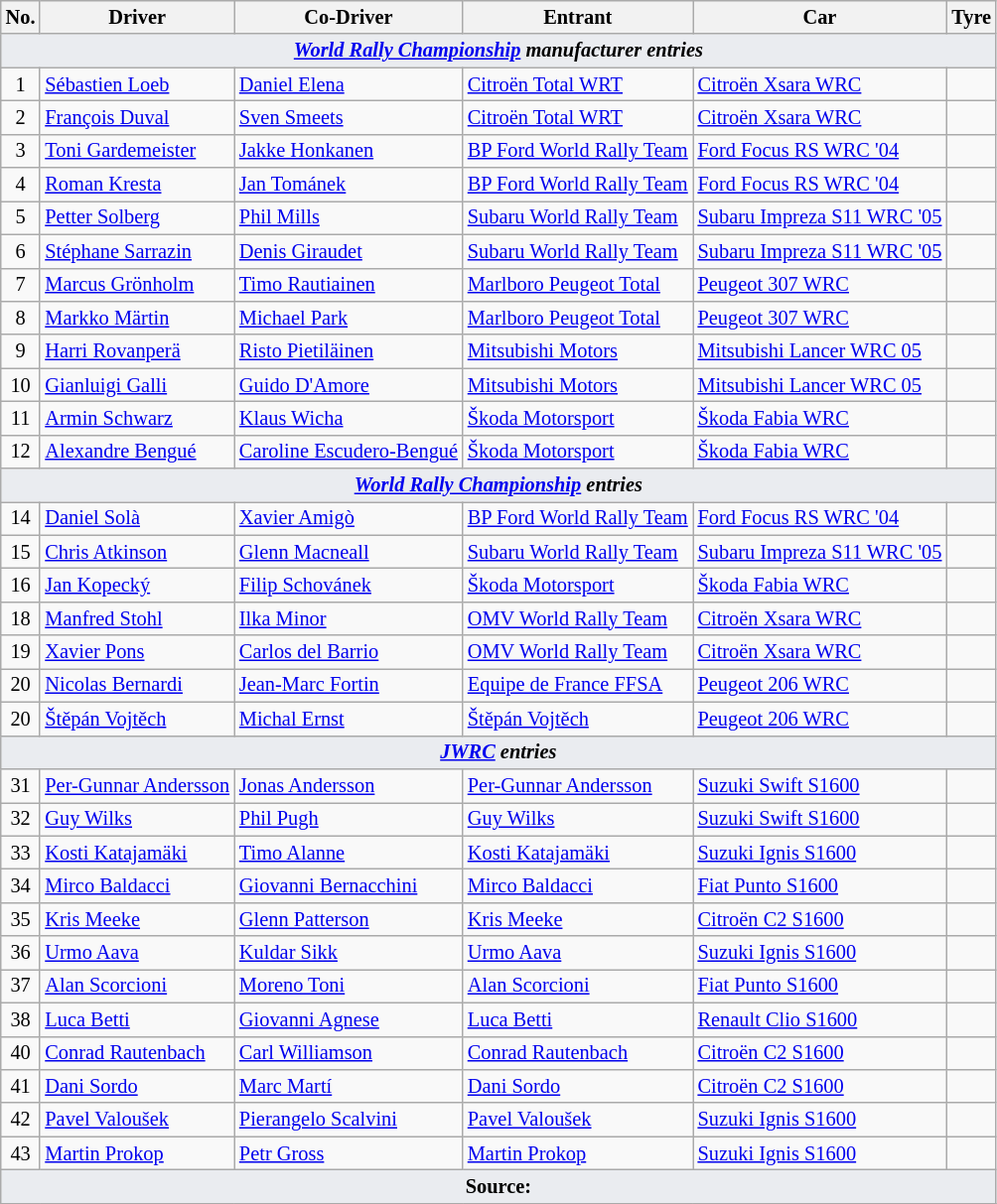<table class="wikitable" style="font-size: 85%;">
<tr>
<th>No.</th>
<th>Driver</th>
<th>Co-Driver</th>
<th>Entrant</th>
<th>Car</th>
<th>Tyre</th>
</tr>
<tr>
<td style="background-color:#EAECF0; text-align:center" colspan="6"><strong><em><a href='#'>World Rally Championship</a> manufacturer entries</em></strong></td>
</tr>
<tr>
<td align="center">1</td>
<td> <a href='#'>Sébastien Loeb</a></td>
<td> <a href='#'>Daniel Elena</a></td>
<td> <a href='#'>Citroën Total WRT</a></td>
<td><a href='#'>Citroën Xsara WRC</a></td>
<td align="center"></td>
</tr>
<tr>
<td align="center">2</td>
<td> <a href='#'>François Duval</a></td>
<td> <a href='#'>Sven Smeets</a></td>
<td> <a href='#'>Citroën Total WRT</a></td>
<td><a href='#'>Citroën Xsara WRC</a></td>
<td align="center"></td>
</tr>
<tr>
<td align="center">3</td>
<td> <a href='#'>Toni Gardemeister</a></td>
<td> <a href='#'>Jakke Honkanen</a></td>
<td> <a href='#'>BP Ford World Rally Team</a></td>
<td><a href='#'>Ford Focus RS WRC '04</a></td>
<td align="center"></td>
</tr>
<tr>
<td align="center">4</td>
<td> <a href='#'>Roman Kresta</a></td>
<td> <a href='#'>Jan Tománek</a></td>
<td> <a href='#'>BP Ford World Rally Team</a></td>
<td><a href='#'>Ford Focus RS WRC '04</a></td>
<td align="center"></td>
</tr>
<tr>
<td align="center">5</td>
<td> <a href='#'>Petter Solberg</a></td>
<td> <a href='#'>Phil Mills</a></td>
<td> <a href='#'>Subaru World Rally Team</a></td>
<td><a href='#'>Subaru Impreza S11 WRC '05</a></td>
<td align="center"></td>
</tr>
<tr>
<td align="center">6</td>
<td> <a href='#'>Stéphane Sarrazin</a></td>
<td> <a href='#'>Denis Giraudet</a></td>
<td> <a href='#'>Subaru World Rally Team</a></td>
<td><a href='#'>Subaru Impreza S11 WRC '05</a></td>
<td align="center"></td>
</tr>
<tr>
<td align="center">7</td>
<td> <a href='#'>Marcus Grönholm</a></td>
<td> <a href='#'>Timo Rautiainen</a></td>
<td> <a href='#'>Marlboro Peugeot Total</a></td>
<td><a href='#'>Peugeot 307 WRC</a></td>
<td align="center"></td>
</tr>
<tr>
<td align="center">8</td>
<td> <a href='#'>Markko Märtin</a></td>
<td> <a href='#'>Michael Park</a></td>
<td> <a href='#'>Marlboro Peugeot Total</a></td>
<td><a href='#'>Peugeot 307 WRC</a></td>
<td align="center"></td>
</tr>
<tr>
<td align="center">9</td>
<td> <a href='#'>Harri Rovanperä</a></td>
<td> <a href='#'>Risto Pietiläinen</a></td>
<td> <a href='#'>Mitsubishi Motors</a></td>
<td><a href='#'>Mitsubishi Lancer WRC 05</a></td>
<td align="center"></td>
</tr>
<tr>
<td align="center">10</td>
<td> <a href='#'>Gianluigi Galli</a></td>
<td> <a href='#'>Guido D'Amore</a></td>
<td> <a href='#'>Mitsubishi Motors</a></td>
<td><a href='#'>Mitsubishi Lancer WRC 05</a></td>
<td align="center"></td>
</tr>
<tr>
<td align="center">11</td>
<td> <a href='#'>Armin Schwarz</a></td>
<td> <a href='#'>Klaus Wicha</a></td>
<td> <a href='#'>Škoda Motorsport</a></td>
<td><a href='#'>Škoda Fabia WRC</a></td>
<td align="center"></td>
</tr>
<tr>
<td align="center">12</td>
<td> <a href='#'>Alexandre Bengué</a></td>
<td> <a href='#'>Caroline Escudero-Bengué</a></td>
<td> <a href='#'>Škoda Motorsport</a></td>
<td><a href='#'>Škoda Fabia WRC</a></td>
<td align="center"></td>
</tr>
<tr>
<td style="background-color:#EAECF0; text-align:center" colspan="6"><strong><em><a href='#'>World Rally Championship</a> entries</em></strong></td>
</tr>
<tr>
<td align="center">14</td>
<td> <a href='#'>Daniel Solà</a></td>
<td> <a href='#'>Xavier Amigò</a></td>
<td> <a href='#'>BP Ford World Rally Team</a></td>
<td><a href='#'>Ford Focus RS WRC '04</a></td>
<td align="center"></td>
</tr>
<tr>
<td align="center">15</td>
<td> <a href='#'>Chris Atkinson</a></td>
<td> <a href='#'>Glenn Macneall</a></td>
<td> <a href='#'>Subaru World Rally Team</a></td>
<td><a href='#'>Subaru Impreza S11 WRC '05</a></td>
<td align="center"></td>
</tr>
<tr>
<td align="center">16</td>
<td> <a href='#'>Jan Kopecký</a></td>
<td> <a href='#'>Filip Schovánek</a></td>
<td> <a href='#'>Škoda Motorsport</a></td>
<td><a href='#'>Škoda Fabia WRC</a></td>
<td align="center"></td>
</tr>
<tr>
<td align="center">18</td>
<td> <a href='#'>Manfred Stohl</a></td>
<td> <a href='#'>Ilka Minor</a></td>
<td> <a href='#'>OMV World Rally Team</a></td>
<td><a href='#'>Citroën Xsara WRC</a></td>
<td align="center"></td>
</tr>
<tr>
<td align="center">19</td>
<td> <a href='#'>Xavier Pons</a></td>
<td> <a href='#'>Carlos del Barrio</a></td>
<td> <a href='#'>OMV World Rally Team</a></td>
<td><a href='#'>Citroën Xsara WRC</a></td>
<td align="center"></td>
</tr>
<tr>
<td align="center">20</td>
<td> <a href='#'>Nicolas Bernardi</a></td>
<td> <a href='#'>Jean-Marc Fortin</a></td>
<td> <a href='#'>Equipe de France FFSA</a></td>
<td><a href='#'>Peugeot 206 WRC</a></td>
<td align="center"></td>
</tr>
<tr>
<td align="center">20</td>
<td> <a href='#'>Štěpán Vojtěch</a></td>
<td> <a href='#'>Michal Ernst</a></td>
<td> <a href='#'>Štěpán Vojtěch</a></td>
<td><a href='#'>Peugeot 206 WRC</a></td>
<td align="center"></td>
</tr>
<tr>
<td style="background-color:#EAECF0; text-align:center" colspan="6"><strong><em><a href='#'>JWRC</a> entries</em></strong></td>
</tr>
<tr>
<td align="center">31</td>
<td> <a href='#'>Per-Gunnar Andersson</a></td>
<td> <a href='#'>Jonas Andersson</a></td>
<td> <a href='#'>Per-Gunnar Andersson</a></td>
<td><a href='#'>Suzuki Swift S1600</a></td>
<td align="center"></td>
</tr>
<tr>
<td align="center">32</td>
<td> <a href='#'>Guy Wilks</a></td>
<td> <a href='#'>Phil Pugh</a></td>
<td> <a href='#'>Guy Wilks</a></td>
<td><a href='#'>Suzuki Swift S1600</a></td>
<td align="center"></td>
</tr>
<tr>
<td align="center">33</td>
<td> <a href='#'>Kosti Katajamäki</a></td>
<td> <a href='#'>Timo Alanne</a></td>
<td> <a href='#'>Kosti Katajamäki</a></td>
<td><a href='#'>Suzuki Ignis S1600</a></td>
<td align="center"></td>
</tr>
<tr>
<td align="center">34</td>
<td> <a href='#'>Mirco Baldacci</a></td>
<td> <a href='#'>Giovanni Bernacchini</a></td>
<td> <a href='#'>Mirco Baldacci</a></td>
<td><a href='#'>Fiat Punto S1600</a></td>
<td align="center"></td>
</tr>
<tr>
<td align="center">35</td>
<td> <a href='#'>Kris Meeke</a></td>
<td> <a href='#'>Glenn Patterson</a></td>
<td> <a href='#'>Kris Meeke</a></td>
<td><a href='#'>Citroën C2 S1600</a></td>
<td align="center"></td>
</tr>
<tr>
<td align="center">36</td>
<td> <a href='#'>Urmo Aava</a></td>
<td> <a href='#'>Kuldar Sikk</a></td>
<td> <a href='#'>Urmo Aava</a></td>
<td><a href='#'>Suzuki Ignis S1600</a></td>
<td align="center"></td>
</tr>
<tr>
<td align="center">37</td>
<td> <a href='#'>Alan Scorcioni</a></td>
<td> <a href='#'>Moreno Toni</a></td>
<td> <a href='#'>Alan Scorcioni</a></td>
<td><a href='#'>Fiat Punto S1600</a></td>
<td align="center"></td>
</tr>
<tr>
<td align="center">38</td>
<td> <a href='#'>Luca Betti</a></td>
<td> <a href='#'>Giovanni Agnese</a></td>
<td> <a href='#'>Luca Betti</a></td>
<td><a href='#'>Renault Clio S1600</a></td>
<td align="center"></td>
</tr>
<tr>
<td align="center">40</td>
<td> <a href='#'>Conrad Rautenbach</a></td>
<td> <a href='#'>Carl Williamson</a></td>
<td> <a href='#'>Conrad Rautenbach</a></td>
<td><a href='#'>Citroën C2 S1600</a></td>
<td align="center"></td>
</tr>
<tr>
<td align="center">41</td>
<td> <a href='#'>Dani Sordo</a></td>
<td> <a href='#'>Marc Martí</a></td>
<td> <a href='#'>Dani Sordo</a></td>
<td><a href='#'>Citroën C2 S1600</a></td>
<td align="center"></td>
</tr>
<tr>
<td align="center">42</td>
<td> <a href='#'>Pavel Valoušek</a></td>
<td> <a href='#'>Pierangelo Scalvini</a></td>
<td> <a href='#'>Pavel Valoušek</a></td>
<td><a href='#'>Suzuki Ignis S1600</a></td>
<td align="center"></td>
</tr>
<tr>
<td align="center">43</td>
<td> <a href='#'>Martin Prokop</a></td>
<td> <a href='#'>Petr Gross</a></td>
<td> <a href='#'>Martin Prokop</a></td>
<td><a href='#'>Suzuki Ignis S1600</a></td>
<td align="center"></td>
</tr>
<tr>
<td style="background-color:#EAECF0; text-align:center" colspan="6"><strong>Source:</strong></td>
</tr>
<tr>
</tr>
</table>
